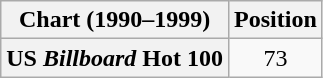<table class="wikitable plainrowheaders" style="text-align:center">
<tr>
<th>Chart (1990–1999)</th>
<th>Position</th>
</tr>
<tr>
<th scope="row">US <em>Billboard</em> Hot 100</th>
<td>73</td>
</tr>
</table>
